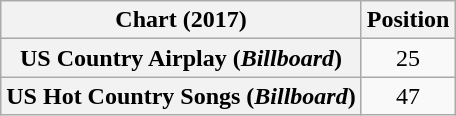<table class="wikitable sortable plainrowheaders" style="text-align:center">
<tr>
<th scope="col">Chart (2017)</th>
<th scope="col">Position</th>
</tr>
<tr>
<th scope="row">US Country Airplay (<em>Billboard</em>)</th>
<td>25</td>
</tr>
<tr>
<th scope="row">US Hot Country Songs (<em>Billboard</em>)</th>
<td>47</td>
</tr>
</table>
